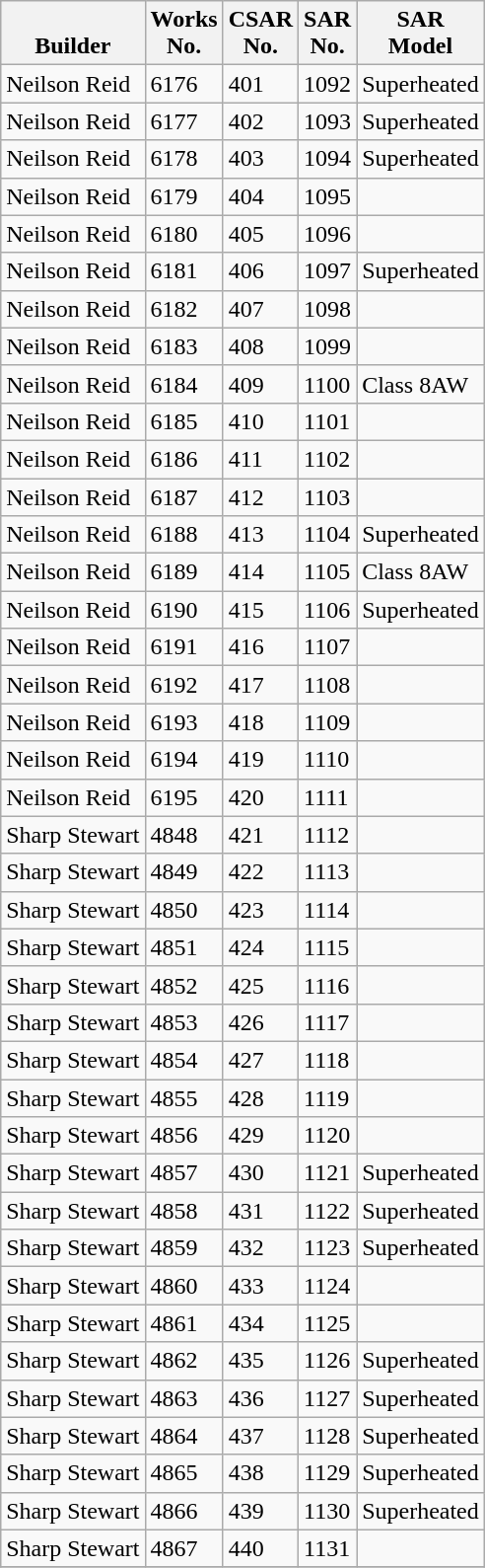<table class="wikitable collapsible collapsed sortable" style="margin:0.5em auto; font-size:100%;">
<tr>
<th><br>Builder</th>
<th>Works<br>No.</th>
<th>CSAR<br>No.</th>
<th>SAR<br>No.</th>
<th>SAR<br>Model</th>
</tr>
<tr>
<td>Neilson Reid</td>
<td>6176</td>
<td>401</td>
<td>1092</td>
<td>Superheated</td>
</tr>
<tr>
<td>Neilson Reid</td>
<td>6177</td>
<td>402</td>
<td>1093</td>
<td>Superheated</td>
</tr>
<tr>
<td>Neilson Reid</td>
<td>6178</td>
<td>403</td>
<td>1094</td>
<td>Superheated</td>
</tr>
<tr>
<td>Neilson Reid</td>
<td>6179</td>
<td>404</td>
<td>1095</td>
<td></td>
</tr>
<tr>
<td>Neilson Reid</td>
<td>6180</td>
<td>405</td>
<td>1096</td>
<td></td>
</tr>
<tr>
<td>Neilson Reid</td>
<td>6181</td>
<td>406</td>
<td>1097</td>
<td>Superheated</td>
</tr>
<tr>
<td>Neilson Reid</td>
<td>6182</td>
<td>407</td>
<td>1098</td>
<td></td>
</tr>
<tr>
<td>Neilson Reid</td>
<td>6183</td>
<td>408</td>
<td>1099</td>
<td></td>
</tr>
<tr>
<td>Neilson Reid</td>
<td>6184</td>
<td>409</td>
<td>1100</td>
<td>Class 8AW</td>
</tr>
<tr>
<td>Neilson Reid</td>
<td>6185</td>
<td>410</td>
<td>1101</td>
<td></td>
</tr>
<tr>
<td>Neilson Reid</td>
<td>6186</td>
<td>411</td>
<td>1102</td>
<td></td>
</tr>
<tr>
<td>Neilson Reid</td>
<td>6187</td>
<td>412</td>
<td>1103</td>
<td></td>
</tr>
<tr>
<td>Neilson Reid</td>
<td>6188</td>
<td>413</td>
<td>1104</td>
<td>Superheated</td>
</tr>
<tr>
<td>Neilson Reid</td>
<td>6189</td>
<td>414</td>
<td>1105</td>
<td>Class 8AW</td>
</tr>
<tr>
<td>Neilson Reid</td>
<td>6190</td>
<td>415</td>
<td>1106</td>
<td>Superheated</td>
</tr>
<tr>
<td>Neilson Reid</td>
<td>6191</td>
<td>416</td>
<td>1107</td>
<td></td>
</tr>
<tr>
<td>Neilson Reid</td>
<td>6192</td>
<td>417</td>
<td>1108</td>
<td></td>
</tr>
<tr>
<td>Neilson Reid</td>
<td>6193</td>
<td>418</td>
<td>1109</td>
<td></td>
</tr>
<tr>
<td>Neilson Reid</td>
<td>6194</td>
<td>419</td>
<td>1110</td>
<td></td>
</tr>
<tr>
<td>Neilson Reid</td>
<td>6195</td>
<td>420</td>
<td>1111</td>
<td></td>
</tr>
<tr>
<td>Sharp Stewart</td>
<td>4848</td>
<td>421</td>
<td>1112</td>
<td></td>
</tr>
<tr>
<td>Sharp Stewart</td>
<td>4849</td>
<td>422</td>
<td>1113</td>
<td></td>
</tr>
<tr>
<td>Sharp Stewart</td>
<td>4850</td>
<td>423</td>
<td>1114</td>
<td></td>
</tr>
<tr>
<td>Sharp Stewart</td>
<td>4851</td>
<td>424</td>
<td>1115</td>
<td></td>
</tr>
<tr>
<td>Sharp Stewart</td>
<td>4852</td>
<td>425</td>
<td>1116</td>
<td></td>
</tr>
<tr>
<td>Sharp Stewart</td>
<td>4853</td>
<td>426</td>
<td>1117</td>
<td></td>
</tr>
<tr>
<td>Sharp Stewart</td>
<td>4854</td>
<td>427</td>
<td>1118</td>
<td></td>
</tr>
<tr>
<td>Sharp Stewart</td>
<td>4855</td>
<td>428</td>
<td>1119</td>
<td></td>
</tr>
<tr>
<td>Sharp Stewart</td>
<td>4856</td>
<td>429</td>
<td>1120</td>
<td></td>
</tr>
<tr>
<td>Sharp Stewart</td>
<td>4857</td>
<td>430</td>
<td>1121</td>
<td>Superheated</td>
</tr>
<tr>
<td>Sharp Stewart</td>
<td>4858</td>
<td>431</td>
<td>1122</td>
<td>Superheated</td>
</tr>
<tr>
<td>Sharp Stewart</td>
<td>4859</td>
<td>432</td>
<td>1123</td>
<td>Superheated</td>
</tr>
<tr>
<td>Sharp Stewart</td>
<td>4860</td>
<td>433</td>
<td>1124</td>
<td></td>
</tr>
<tr>
<td>Sharp Stewart</td>
<td>4861</td>
<td>434</td>
<td>1125</td>
<td></td>
</tr>
<tr>
<td>Sharp Stewart</td>
<td>4862</td>
<td>435</td>
<td>1126</td>
<td>Superheated</td>
</tr>
<tr>
<td>Sharp Stewart</td>
<td>4863</td>
<td>436</td>
<td>1127</td>
<td>Superheated</td>
</tr>
<tr>
<td>Sharp Stewart</td>
<td>4864</td>
<td>437</td>
<td>1128</td>
<td>Superheated</td>
</tr>
<tr>
<td>Sharp Stewart</td>
<td>4865</td>
<td>438</td>
<td>1129</td>
<td>Superheated</td>
</tr>
<tr>
<td>Sharp Stewart</td>
<td>4866</td>
<td>439</td>
<td>1130</td>
<td>Superheated</td>
</tr>
<tr>
<td>Sharp Stewart</td>
<td>4867</td>
<td>440</td>
<td>1131</td>
<td></td>
</tr>
<tr>
</tr>
</table>
